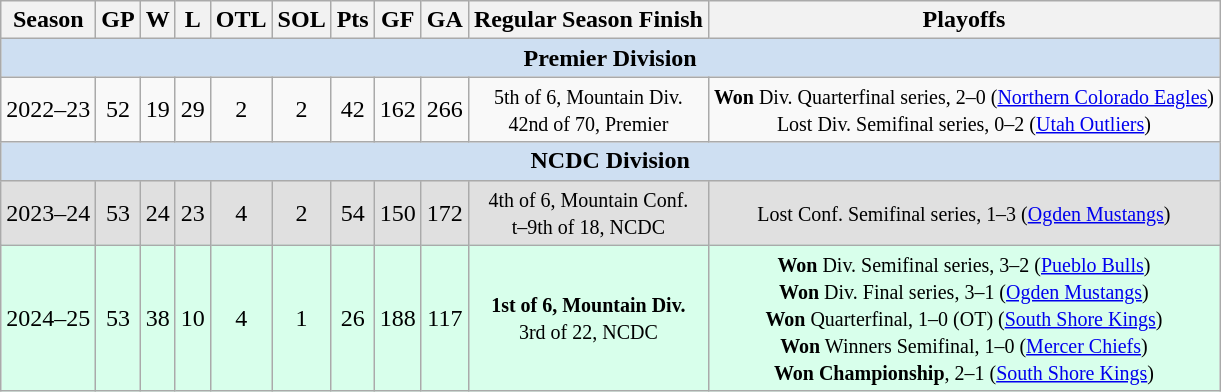<table class="wikitable" style="text-align:center">
<tr>
<th>Season</th>
<th>GP</th>
<th>W</th>
<th>L</th>
<th>OTL</th>
<th>SOL</th>
<th>Pts</th>
<th>GF</th>
<th>GA</th>
<th>Regular Season Finish</th>
<th>Playoffs</th>
</tr>
<tr style="background:#cedff2;">
<td colspan="20"><strong>Premier Division</strong></td>
</tr>
<tr>
<td>2022–23</td>
<td>52</td>
<td>19</td>
<td>29</td>
<td>2</td>
<td>2</td>
<td>42</td>
<td>162</td>
<td>266</td>
<td><small>5th of 6, Mountain Div.<br>42nd of 70, Premier</small></td>
<td><small><strong>Won</strong> Div. Quarterfinal series, 2–0 (<a href='#'>Northern Colorado Eagles</a>)<br>Lost Div. Semifinal series, 0–2 (<a href='#'>Utah Outliers</a>)</small></td>
</tr>
<tr style="background:#cedff2;">
<td colspan="20"><strong>NCDC Division</strong></td>
</tr>
<tr bgcolor=e0e0e0>
<td>2023–24</td>
<td>53</td>
<td>24</td>
<td>23</td>
<td>4</td>
<td>2</td>
<td>54</td>
<td>150</td>
<td>172</td>
<td><small>4th of 6, Mountain Conf.<br>t–9th of 18, NCDC</small></td>
<td><small>Lost Conf. Semifinal series, 1–3 (<a href='#'>Ogden Mustangs</a>)</small></td>
</tr>
<tr bgcolor=D8FFEB>
<td>2024–25</td>
<td>53</td>
<td>38</td>
<td>10</td>
<td>4</td>
<td>1</td>
<td>26</td>
<td>188</td>
<td>117</td>
<td><small><strong>1st of 6, Mountain Div.</strong><br>3rd of 22, NCDC</small></td>
<td><small><strong>Won</strong> Div. Semifinal series, 3–2 (<a href='#'>Pueblo Bulls</a>)<br><strong>Won</strong> Div. Final series, 3–1 (<a href='#'>Ogden Mustangs</a>)<br><strong>Won</strong> Quarterfinal, 1–0 (OT) (<a href='#'>South Shore Kings</a>)<br><strong>Won</strong> Winners Semifinal, 1–0 (<a href='#'>Mercer Chiefs</a>)<br><strong>Won Championship</strong>, 2–1 (<a href='#'>South Shore Kings</a>)</small></td>
</tr>
</table>
